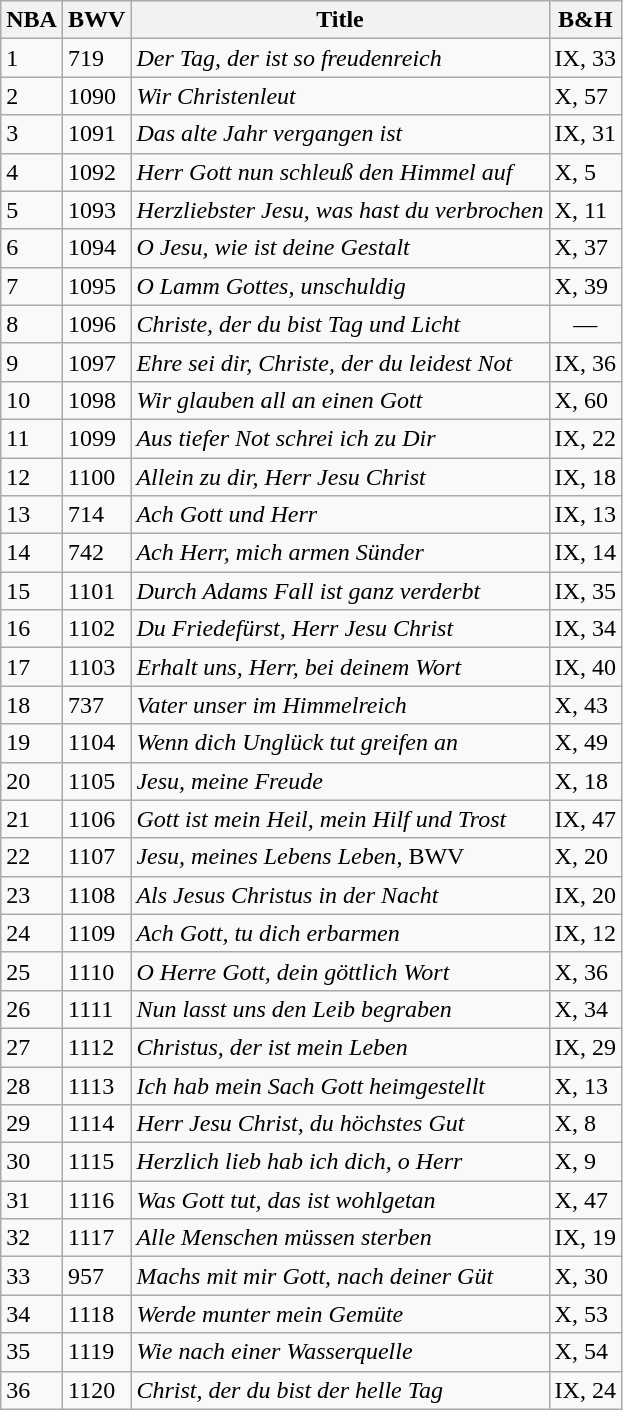<table class="wikitable sortable">
<tr>
<th scope="col">NBA</th>
<th scope="col">BWV</th>
<th scope="col">Title</th>
<th scope="col">B&H</th>
</tr>
<tr>
<td>1</td>
<td>719</td>
<td><em>Der Tag, der ist so freudenreich</em></td>
<td>IX, 33</td>
</tr>
<tr>
<td>2</td>
<td>1090</td>
<td><em>Wir Christenleut</em></td>
<td>X, 57</td>
</tr>
<tr>
<td>3</td>
<td>1091</td>
<td><em>Das alte Jahr vergangen ist</em></td>
<td>IX, 31</td>
</tr>
<tr>
<td>4</td>
<td>1092</td>
<td><em>Herr Gott nun schleuß den Himmel auf</em></td>
<td data-sort-value="X, 05">X, 5</td>
</tr>
<tr>
<td>5</td>
<td>1093</td>
<td><em>Herzliebster Jesu, was hast du verbrochen</em></td>
<td>X, 11</td>
</tr>
<tr>
<td>6</td>
<td>1094</td>
<td><em>O Jesu, wie ist deine Gestalt</em></td>
<td>X, 37</td>
</tr>
<tr>
<td>7</td>
<td>1095</td>
<td><em>O Lamm Gottes, unschuldig</em></td>
<td>X, 39</td>
</tr>
<tr>
<td>8</td>
<td>1096</td>
<td><em>Christe, der du bist Tag und Licht</em></td>
<td style="text-align: center;">—</td>
</tr>
<tr>
<td>9</td>
<td>1097</td>
<td><em>Ehre sei dir, Christe, der du leidest Not</em></td>
<td>IX, 36</td>
</tr>
<tr>
<td>10</td>
<td>1098</td>
<td><em>Wir glauben all an einen Gott</em></td>
<td>X, 60</td>
</tr>
<tr>
<td>11</td>
<td>1099</td>
<td><em>Aus tiefer Not schrei ich zu Dir</em></td>
<td>IX, 22</td>
</tr>
<tr>
<td>12</td>
<td>1100</td>
<td><em>Allein zu dir, Herr Jesu Christ</em></td>
<td>IX, 18</td>
</tr>
<tr>
<td>13</td>
<td>714</td>
<td><em>Ach Gott und Herr</em></td>
<td>IX, 13</td>
</tr>
<tr>
<td>14</td>
<td>742</td>
<td><em>Ach Herr, mich armen Sünder</em></td>
<td>IX, 14</td>
</tr>
<tr>
<td>15</td>
<td>1101</td>
<td><em>Durch Adams Fall ist ganz verderbt</em></td>
<td>IX, 35</td>
</tr>
<tr>
<td>16</td>
<td>1102</td>
<td><em>Du Friedefürst, Herr Jesu Christ</em></td>
<td>IX, 34</td>
</tr>
<tr>
<td>17</td>
<td>1103</td>
<td><em>Erhalt uns, Herr, bei deinem Wort</em></td>
<td>IX, 40</td>
</tr>
<tr>
<td>18</td>
<td>737</td>
<td><em>Vater unser im Himmelreich</em></td>
<td>X, 43</td>
</tr>
<tr>
<td>19</td>
<td>1104</td>
<td><em>Wenn dich Unglück tut greifen an</em></td>
<td>X, 49</td>
</tr>
<tr>
<td>20</td>
<td>1105</td>
<td><em>Jesu, meine Freude</em></td>
<td>X, 18</td>
</tr>
<tr>
<td>21</td>
<td>1106</td>
<td><em>Gott ist mein Heil, mein Hilf und Trost</em></td>
<td>IX, 47</td>
</tr>
<tr>
<td>22</td>
<td>1107</td>
<td><em>Jesu, meines Lebens Leben</em>, BWV</td>
<td>X, 20</td>
</tr>
<tr>
<td>23</td>
<td>1108</td>
<td><em>Als Jesus Christus in der Nacht</em></td>
<td>IX, 20</td>
</tr>
<tr>
<td>24</td>
<td>1109</td>
<td data-sort-value="Ach Gott tu dich erbarmen"><em>Ach Gott, tu dich erbarmen</em></td>
<td>IX, 12</td>
</tr>
<tr>
<td>25</td>
<td>1110</td>
<td><em>O Herre Gott, dein göttlich Wort</em></td>
<td>X, 36</td>
</tr>
<tr>
<td>26</td>
<td>1111</td>
<td><em>Nun lasst uns den Leib begraben</em></td>
<td>X, 34</td>
</tr>
<tr>
<td>27</td>
<td>1112</td>
<td><em>Christus, der ist mein Leben</em></td>
<td>IX, 29</td>
</tr>
<tr>
<td>28</td>
<td>1113</td>
<td><em>Ich hab mein Sach Gott heimgestellt</em></td>
<td>X, 13</td>
</tr>
<tr>
<td>29</td>
<td>1114</td>
<td><em>Herr Jesu Christ, du höchstes Gut</em></td>
<td data-sort-value="X, 08">X, 8</td>
</tr>
<tr>
<td>30</td>
<td>1115</td>
<td><em>Herzlich lieb hab ich dich, o Herr</em></td>
<td data-sort-value="X, 09">X, 9</td>
</tr>
<tr>
<td>31</td>
<td>1116</td>
<td><em>Was Gott tut, das ist wohlgetan</em></td>
<td>X, 47</td>
</tr>
<tr>
<td>32</td>
<td>1117</td>
<td data-sort-value="Allemenschen müssen sterben"><em>Alle Menschen müssen sterben</em></td>
<td>IX, 19</td>
</tr>
<tr>
<td>33</td>
<td>957</td>
<td><em>Machs mit mir Gott, nach deiner Güt</em></td>
<td>X, 30</td>
</tr>
<tr>
<td>34</td>
<td>1118</td>
<td><em>Werde munter mein Gemüte</em></td>
<td>X, 53</td>
</tr>
<tr>
<td>35</td>
<td>1119</td>
<td><em>Wie nach einer Wasserquelle</em></td>
<td>X, 54</td>
</tr>
<tr>
<td>36</td>
<td>1120</td>
<td><em>Christ, der du bist der helle Tag</em></td>
<td>IX, 24</td>
</tr>
</table>
